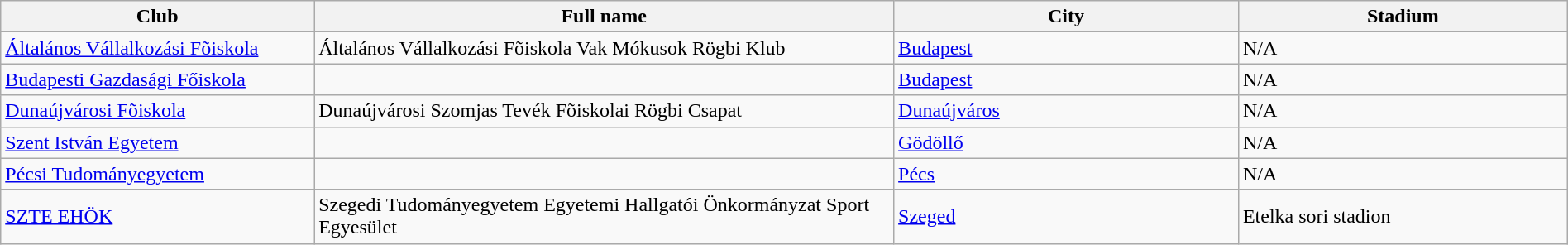<table class="wikitable" width="100%">
<tr>
<th width="20%">Club</th>
<th width="37%">Full name</th>
<th width="22%">City</th>
<th width="21%">Stadium</th>
</tr>
<tr>
<td><a href='#'>Általános Vállalkozási Fõiskola</a></td>
<td>Általános Vállalkozási Fõiskola Vak Mókusok Rögbi Klub</td>
<td><a href='#'>Budapest</a></td>
<td>N/A</td>
</tr>
<tr>
<td><a href='#'>Budapesti Gazdasági Főiskola</a></td>
<td></td>
<td><a href='#'>Budapest</a></td>
<td>N/A</td>
</tr>
<tr>
<td><a href='#'>Dunaújvárosi Fõiskola</a></td>
<td>Dunaújvárosi Szomjas Tevék Fõiskolai Rögbi Csapat</td>
<td><a href='#'>Dunaújváros</a></td>
<td>N/A</td>
</tr>
<tr>
<td><a href='#'>Szent István Egyetem</a></td>
<td></td>
<td><a href='#'>Gödöllő</a></td>
<td>N/A</td>
</tr>
<tr>
<td><a href='#'>Pécsi Tudományegyetem</a></td>
<td></td>
<td><a href='#'>Pécs</a></td>
<td>N/A</td>
</tr>
<tr>
<td><a href='#'>SZTE EHÖK</a></td>
<td>Szegedi Tudományegyetem Egyetemi Hallgatói Önkormányzat Sport Egyesület</td>
<td><a href='#'>Szeged</a></td>
<td>Etelka sori stadion</td>
</tr>
</table>
